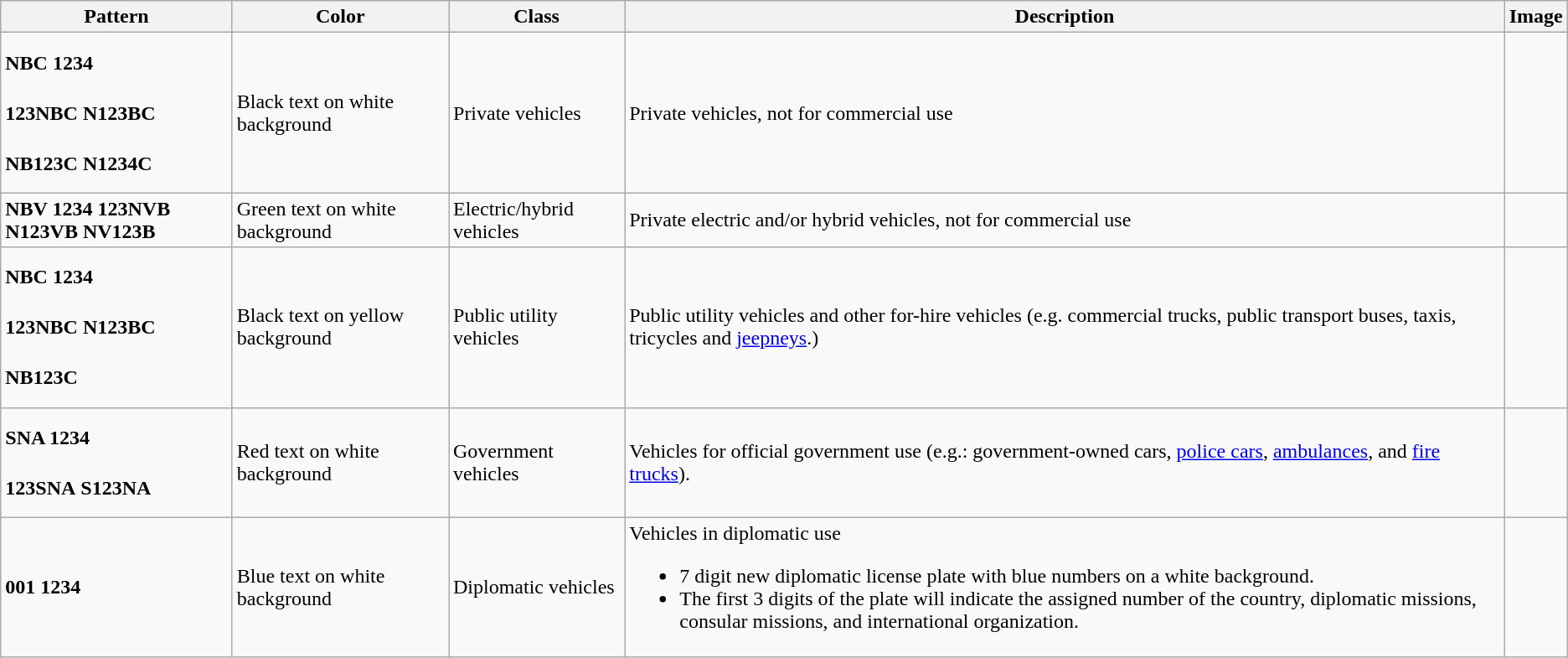<table class="wikitable">
<tr>
<th>Pattern</th>
<th>Color</th>
<th>Class</th>
<th>Description</th>
<th>Image</th>
</tr>
<tr>
<td style="line-height:2.5;"><span><strong>NBC 1234</strong></span><br><span><strong>123NBC</strong></span>
<span><strong>N123BC</strong></span>
<span><strong>NB123C</strong></span>
<span><strong>N1234C</strong></span></td>
<td>Black text on white background</td>
<td>Private vehicles</td>
<td>Private vehicles, not for commercial use</td>
<td> </td>
</tr>
<tr>
<td><span><strong>NBV 1234</strong></span> <span><strong>123NVB</strong></span><br><span><strong>N123VB</strong></span>
<span><strong>NV123B</strong></span></td>
<td>Green text on white background</td>
<td>Electric/hybrid vehicles</td>
<td>Private electric and/or hybrid vehicles, not for commercial use</td>
<td> </td>
</tr>
<tr>
<td style="line-height:2.5;"><span><strong>NBC 1234</strong></span><br><span><strong>123NBC</strong></span>
<span><strong>N123BC</strong></span>
<span><strong>NB123C</strong></span></td>
<td>Black text on yellow background</td>
<td>Public utility<br>vehicles</td>
<td>Public utility vehicles and other for-hire vehicles (e.g. commercial trucks, public transport buses, taxis, tricycles and <a href='#'>jeepneys</a>.)</td>
<td></td>
</tr>
<tr>
<td style="line-height:2.5;"><span><strong>SNA  1234</strong></span><br><span><strong>123SNA</strong></span>
<span><strong>S123NA</strong></span></td>
<td>Red text on white background</td>
<td>Government<br>vehicles</td>
<td>Vehicles for official government use (e.g.: government-owned cars, <a href='#'>police cars</a>, <a href='#'>ambulances</a>, and <a href='#'>fire trucks</a>).</td>
<td> </td>
</tr>
<tr>
<td><span><strong>001 1234</strong></span></td>
<td>Blue text on white background</td>
<td>Diplomatic vehicles</td>
<td>Vehicles in diplomatic use<br><ul><li>7 digit new diplomatic license plate with blue numbers on a white background.</li><li>The first 3 digits of the plate will indicate the  assigned number of the country, diplomatic missions, consular missions, and international organization.</li></ul></td>
<td></td>
</tr>
</table>
